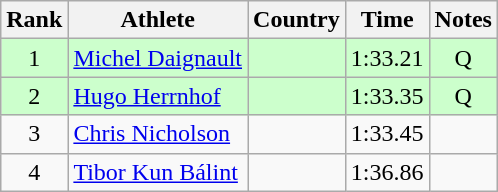<table class="wikitable" style="text-align:center">
<tr>
<th>Rank</th>
<th>Athlete</th>
<th>Country</th>
<th>Time</th>
<th>Notes</th>
</tr>
<tr bgcolor=ccffcc>
<td>1</td>
<td align=left><a href='#'>Michel Daignault</a></td>
<td align=left></td>
<td>1:33.21</td>
<td>Q </td>
</tr>
<tr bgcolor=ccffcc>
<td>2</td>
<td align=left><a href='#'>Hugo Herrnhof</a></td>
<td align=left></td>
<td>1:33.35</td>
<td>Q</td>
</tr>
<tr>
<td>3</td>
<td align=left><a href='#'>Chris Nicholson</a></td>
<td align=left></td>
<td>1:33.45</td>
<td></td>
</tr>
<tr>
<td>4</td>
<td align=left><a href='#'>Tibor Kun Bálint</a></td>
<td align=left></td>
<td>1:36.86</td>
<td></td>
</tr>
</table>
